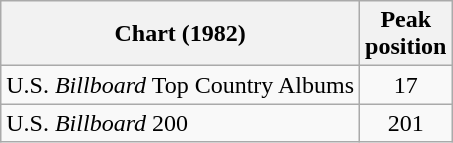<table class="wikitable">
<tr>
<th>Chart (1982)</th>
<th>Peak<br>position</th>
</tr>
<tr>
<td>U.S. <em>Billboard</em> Top Country Albums</td>
<td align="center">17</td>
</tr>
<tr>
<td>U.S. <em>Billboard</em> 200</td>
<td align="center">201</td>
</tr>
</table>
